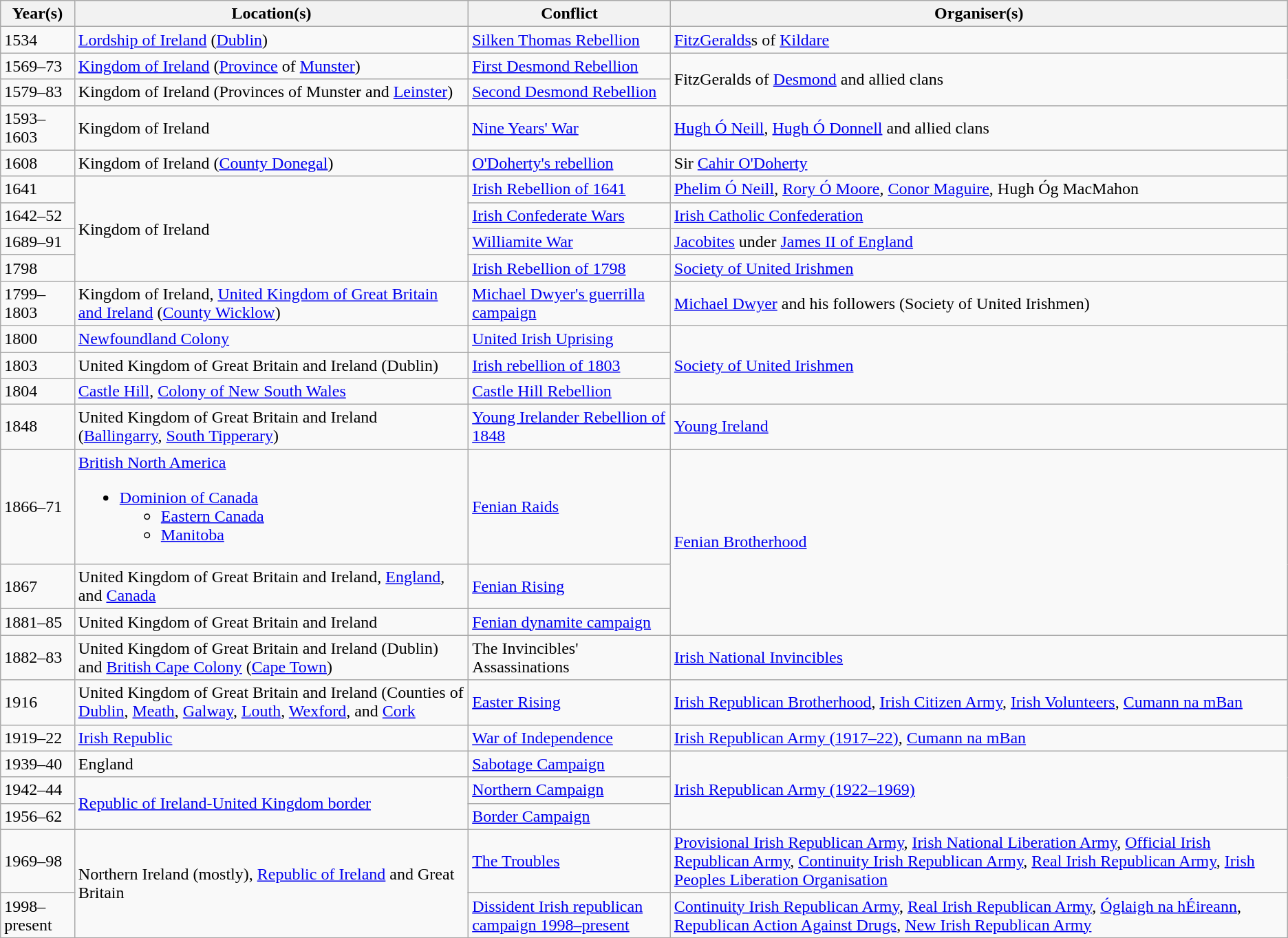<table class="wikitable sortable">
<tr>
<th>Year(s)</th>
<th>Location(s)</th>
<th>Conflict</th>
<th>Organiser(s)</th>
</tr>
<tr>
<td>1534</td>
<td><a href='#'>Lordship of Ireland</a> (<a href='#'>Dublin</a>)</td>
<td><a href='#'>Silken Thomas Rebellion</a></td>
<td><a href='#'>FitzGeralds</a>s of <a href='#'>Kildare</a></td>
</tr>
<tr>
<td>1569–73</td>
<td><a href='#'>Kingdom of Ireland</a> (<a href='#'>Province</a> of <a href='#'>Munster</a>)</td>
<td><a href='#'>First Desmond Rebellion</a></td>
<td rowspan="2">FitzGeralds of <a href='#'>Desmond</a> and allied clans</td>
</tr>
<tr>
<td>1579–83</td>
<td>Kingdom of Ireland (Provinces of Munster and <a href='#'>Leinster</a>)</td>
<td><a href='#'>Second Desmond Rebellion</a></td>
</tr>
<tr>
<td>1593–1603</td>
<td>Kingdom of Ireland</td>
<td><a href='#'>Nine Years' War</a></td>
<td><a href='#'>Hugh Ó Neill</a>, <a href='#'>Hugh Ó Donnell</a> and allied clans</td>
</tr>
<tr>
<td>1608</td>
<td>Kingdom of Ireland (<a href='#'>County Donegal</a>)</td>
<td><a href='#'>O'Doherty's rebellion</a></td>
<td>Sir <a href='#'>Cahir O'Doherty</a></td>
</tr>
<tr>
<td>1641</td>
<td rowspan="4">Kingdom of Ireland</td>
<td><a href='#'>Irish Rebellion of 1641</a></td>
<td><a href='#'>Phelim Ó Neill</a>, <a href='#'>Rory Ó Moore</a>, <a href='#'>Conor Maguire</a>, Hugh Óg MacMahon</td>
</tr>
<tr>
<td>1642–52</td>
<td><a href='#'>Irish Confederate Wars</a></td>
<td><a href='#'>Irish Catholic Confederation</a></td>
</tr>
<tr>
<td>1689–91</td>
<td><a href='#'>Williamite War</a></td>
<td><a href='#'>Jacobites</a> under <a href='#'>James II of England</a></td>
</tr>
<tr>
<td>1798</td>
<td><a href='#'>Irish Rebellion of 1798</a></td>
<td><a href='#'>Society of United Irishmen</a></td>
</tr>
<tr>
<td>1799–1803</td>
<td>Kingdom of Ireland, <a href='#'>United Kingdom of Great Britain and Ireland</a> (<a href='#'>County Wicklow</a>)</td>
<td><a href='#'>Michael Dwyer's guerrilla campaign</a></td>
<td><a href='#'>Michael Dwyer</a> and his followers (Society of United Irishmen)</td>
</tr>
<tr>
<td>1800</td>
<td><a href='#'>Newfoundland Colony</a></td>
<td><a href='#'>United Irish Uprising</a></td>
<td rowspan="3"><a href='#'>Society of United Irishmen</a></td>
</tr>
<tr>
<td>1803</td>
<td>United Kingdom of Great Britain and Ireland (Dublin)</td>
<td><a href='#'>Irish rebellion of 1803</a></td>
</tr>
<tr>
<td>1804</td>
<td><a href='#'>Castle Hill</a>, <a href='#'>Colony of New South Wales</a></td>
<td><a href='#'>Castle Hill Rebellion</a></td>
</tr>
<tr>
<td>1848</td>
<td>United Kingdom of Great Britain and Ireland (<a href='#'>Ballingarry</a>, <a href='#'>South Tipperary</a>)</td>
<td><a href='#'>Young Irelander Rebellion of 1848</a></td>
<td><a href='#'>Young Ireland</a></td>
</tr>
<tr>
<td>1866–71</td>
<td><a href='#'>British North America</a><br><ul><li><a href='#'>Dominion of Canada</a><ul><li><a href='#'>Eastern Canada</a></li><li><a href='#'>Manitoba</a></li></ul></li></ul></td>
<td><a href='#'>Fenian Raids</a></td>
<td rowspan="3"><a href='#'>Fenian Brotherhood</a></td>
</tr>
<tr>
<td>1867</td>
<td>United Kingdom of Great Britain and Ireland, <a href='#'>England</a>, and <a href='#'>Canada</a></td>
<td><a href='#'>Fenian Rising</a></td>
</tr>
<tr>
<td>1881–85</td>
<td>United Kingdom of Great Britain and Ireland</td>
<td><a href='#'>Fenian dynamite campaign</a></td>
</tr>
<tr>
<td>1882–83</td>
<td>United Kingdom of Great Britain and Ireland (Dublin) and <a href='#'>British Cape Colony</a> (<a href='#'>Cape Town</a>)</td>
<td>The Invincibles' Assassinations</td>
<td><a href='#'>Irish National Invincibles</a></td>
</tr>
<tr>
<td>1916</td>
<td>United Kingdom of Great Britain and Ireland (Counties of <a href='#'>Dublin</a>, <a href='#'>Meath</a>, <a href='#'>Galway</a>, <a href='#'>Louth</a>, <a href='#'>Wexford</a>, and <a href='#'>Cork</a></td>
<td><a href='#'>Easter Rising</a></td>
<td><a href='#'>Irish Republican Brotherhood</a>, <a href='#'>Irish Citizen Army</a>, <a href='#'>Irish Volunteers</a>, <a href='#'>Cumann na mBan</a></td>
</tr>
<tr>
<td>1919–22</td>
<td><a href='#'>Irish Republic</a></td>
<td><a href='#'>War of Independence</a></td>
<td><a href='#'>Irish Republican Army (1917–22)</a>, <a href='#'>Cumann na mBan</a></td>
</tr>
<tr>
<td>1939–40</td>
<td>England</td>
<td><a href='#'>Sabotage Campaign</a></td>
<td rowspan="3"><a href='#'>Irish Republican Army (1922–1969)</a></td>
</tr>
<tr>
<td>1942–44</td>
<td rowspan="2"><a href='#'>Republic of Ireland-United Kingdom border</a></td>
<td><a href='#'>Northern Campaign</a></td>
</tr>
<tr>
<td>1956–62</td>
<td><a href='#'>Border Campaign</a></td>
</tr>
<tr>
<td>1969–98</td>
<td rowspan="2">Northern Ireland (mostly), <a href='#'>Republic of Ireland</a> and Great Britain</td>
<td><a href='#'>The Troubles</a></td>
<td><a href='#'>Provisional Irish Republican Army</a>, <a href='#'>Irish National Liberation Army</a>, <a href='#'>Official Irish Republican Army</a>, <a href='#'>Continuity Irish Republican Army</a>, <a href='#'>Real Irish Republican Army</a>, <a href='#'>Irish Peoples Liberation Organisation</a></td>
</tr>
<tr>
<td>1998–present</td>
<td><a href='#'>Dissident Irish republican campaign 1998–present</a></td>
<td><a href='#'>Continuity Irish Republican Army</a>, <a href='#'>Real Irish Republican Army</a>, <a href='#'>Óglaigh na hÉireann</a>, <a href='#'>Republican Action Against Drugs</a>, <a href='#'>New Irish Republican Army</a></td>
</tr>
</table>
